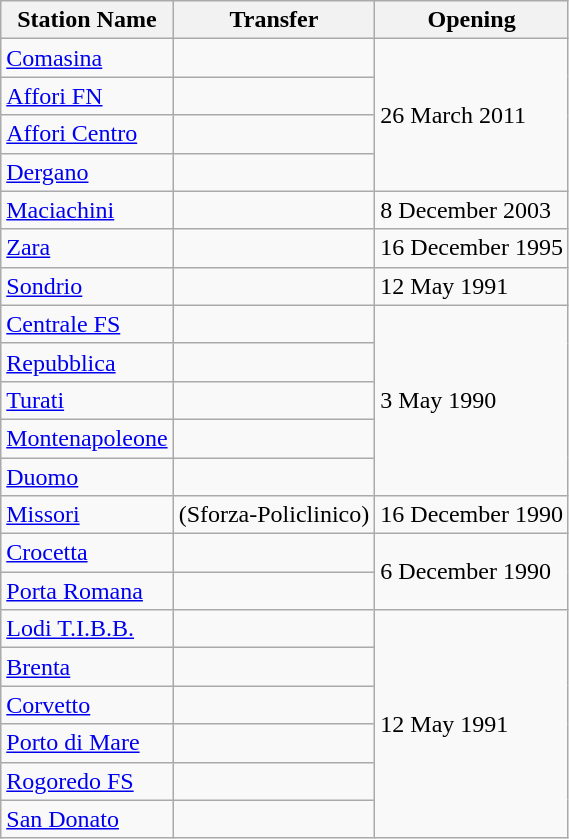<table class="wikitable">
<tr>
<th>Station Name</th>
<th>Transfer</th>
<th>Opening</th>
</tr>
<tr>
<td><a href='#'>Comasina</a></td>
<td></td>
<td rowspan="4">26 March 2011</td>
</tr>
<tr>
<td><a href='#'>Affori FN</a></td>
<td>   </td>
</tr>
<tr>
<td><a href='#'>Affori Centro</a></td>
<td></td>
</tr>
<tr>
<td><a href='#'>Dergano</a></td>
<td></td>
</tr>
<tr>
<td><a href='#'>Maciachini</a></td>
<td></td>
<td>8 December 2003</td>
</tr>
<tr>
<td><a href='#'>Zara</a></td>
<td></td>
<td>16 December 1995</td>
</tr>
<tr>
<td><a href='#'>Sondrio</a></td>
<td></td>
<td>12 May 1991</td>
</tr>
<tr>
<td><a href='#'>Centrale FS</a></td>
<td> </td>
<td rowspan="5">3 May 1990</td>
</tr>
<tr>
<td><a href='#'>Repubblica</a></td>
<td>    </td>
</tr>
<tr>
<td><a href='#'>Turati</a></td>
<td></td>
</tr>
<tr>
<td><a href='#'>Montenapoleone</a></td>
<td></td>
</tr>
<tr>
<td><a href='#'>Duomo</a></td>
<td></td>
</tr>
<tr>
<td><a href='#'>Missori</a></td>
<td> (Sforza-Policlinico)</td>
<td>16 December 1990</td>
</tr>
<tr>
<td><a href='#'>Crocetta</a></td>
<td></td>
<td rowspan="2">6 December 1990</td>
</tr>
<tr>
<td><a href='#'>Porta Romana</a></td>
<td></td>
</tr>
<tr>
<td><a href='#'>Lodi T.I.B.B.</a></td>
<td></td>
<td rowspan="6">12 May 1991</td>
</tr>
<tr>
<td><a href='#'>Brenta</a></td>
<td></td>
</tr>
<tr>
<td><a href='#'>Corvetto</a></td>
<td></td>
</tr>
<tr>
<td><a href='#'>Porto di Mare</a></td>
<td></td>
</tr>
<tr>
<td><a href='#'>Rogoredo FS</a></td>
<td>   </td>
</tr>
<tr>
<td><a href='#'>San Donato</a></td>
<td></td>
</tr>
</table>
